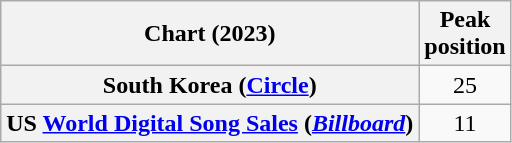<table class="wikitable sortable plainrowheaders" style="text-align:center">
<tr>
<th scope="col">Chart (2023)</th>
<th scope="col">Peak<br>position</th>
</tr>
<tr>
<th scope="row">South Korea (<a href='#'>Circle</a>)</th>
<td>25</td>
</tr>
<tr>
<th scope="row">US <a href='#'>World Digital Song Sales</a> (<em><a href='#'>Billboard</a></em>)</th>
<td>11</td>
</tr>
</table>
